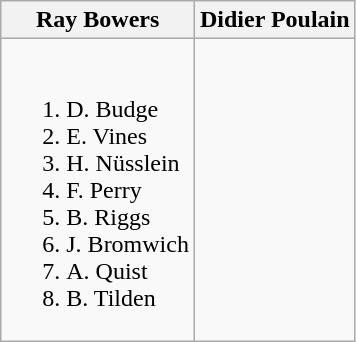<table class="wikitable">
<tr>
<th>Ray Bowers</th>
<th>Didier Poulain</th>
</tr>
<tr style="vertical-align: top;">
<td style="white-space: nowrap;"><br><ol><li> D. Budge</li><li> E. Vines</li><li> H. Nüsslein</li><li> F. Perry</li><li> B. Riggs</li><li> J. Bromwich</li><li> A. Quist</li><li> B. Tilden</li></ol></td>
<td></td>
</tr>
</table>
